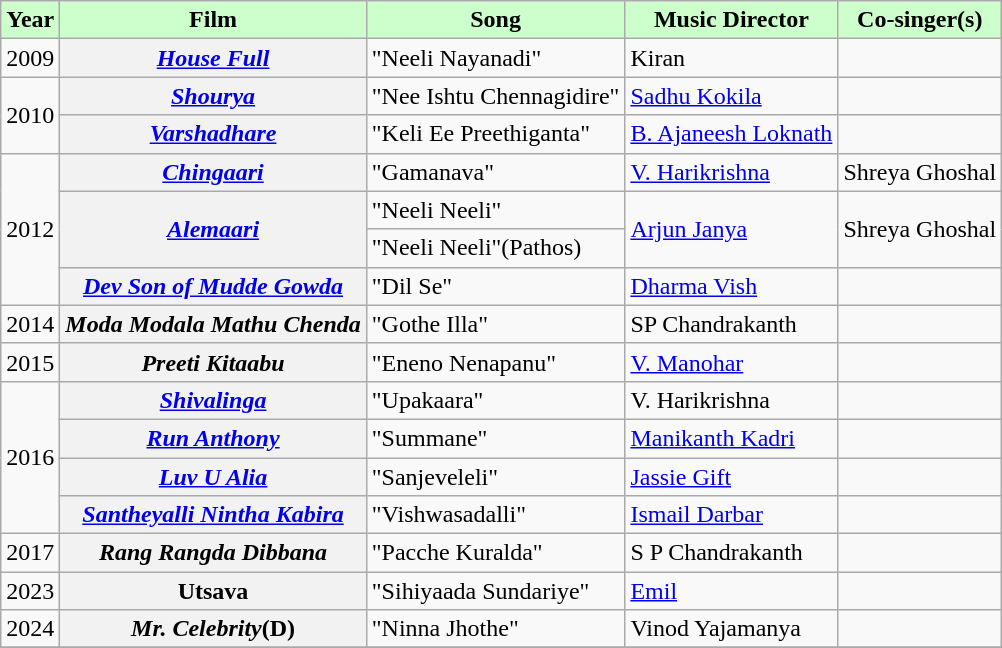<table class="wikitable sortable">
<tr>
<th style="background:#cfc; text-align:center;"><strong>Year</strong></th>
<th style="background:#cfc; text-align:center;"><strong>Film</strong></th>
<th style="background:#cfc; text-align:center;"><strong>Song</strong></th>
<th style="background:#cfc; text-align:center;"><strong>Music Director</strong></th>
<th style="background:#cfc; text-align:center;"><strong>Co-singer(s)</strong></th>
</tr>
<tr>
<td>2009</td>
<th><a href='#'><em>House Full</em></a></th>
<td>"Neeli Nayanadi"</td>
<td>Kiran</td>
<td></td>
</tr>
<tr>
<td rowspan="2">2010</td>
<th><em><a href='#'>Shourya</a></em></th>
<td>"Nee Ishtu Chennagidire"</td>
<td><a href='#'>Sadhu Kokila</a></td>
<td></td>
</tr>
<tr>
<th><em><a href='#'>Varshadhare</a></em></th>
<td>"Keli Ee Preethiganta"</td>
<td><a href='#'>B. Ajaneesh Loknath</a></td>
<td></td>
</tr>
<tr>
<td rowspan="4">2012</td>
<th><em><a href='#'>Chingaari</a></em></th>
<td>"Gamanava"</td>
<td><a href='#'>V. Harikrishna</a></td>
<td>Shreya Ghoshal</td>
</tr>
<tr>
<th rowspan="2"><em><a href='#'>Alemaari</a></em></th>
<td>"Neeli Neeli"</td>
<td rowspan="2"><a href='#'>Arjun Janya</a></td>
<td rowspan="2">Shreya Ghoshal</td>
</tr>
<tr>
<td>"Neeli Neeli"(Pathos)</td>
</tr>
<tr>
<th><em><a href='#'>Dev Son of Mudde Gowda</a></em></th>
<td>"Dil Se"</td>
<td><a href='#'>Dharma Vish</a></td>
<td></td>
</tr>
<tr>
<td>2014</td>
<th><em>Moda Modala Mathu Chenda</em></th>
<td>"Gothe Illa"</td>
<td>SP Chandrakanth</td>
<td></td>
</tr>
<tr>
<td>2015</td>
<th><em>Preeti Kitaabu</em></th>
<td>"Eneno Nenapanu"</td>
<td><a href='#'>V. Manohar</a></td>
<td></td>
</tr>
<tr>
<td rowspan="4">2016</td>
<th><em><a href='#'>Shivalinga</a></em></th>
<td>"Upakaara"</td>
<td>V. Harikrishna</td>
<td></td>
</tr>
<tr>
<th><em><a href='#'>Run Anthony</a></em></th>
<td>"Summane"</td>
<td><a href='#'>Manikanth Kadri</a></td>
<td></td>
</tr>
<tr>
<th><em><a href='#'>Luv U Alia</a></em></th>
<td>"Sanjeveleli"</td>
<td><a href='#'>Jassie Gift</a></td>
<td></td>
</tr>
<tr>
<th><em><a href='#'>Santheyalli Nintha Kabira</a></em></th>
<td>"Vishwasadalli"</td>
<td><a href='#'>Ismail Darbar</a></td>
<td></td>
</tr>
<tr>
<td>2017</td>
<th><em>Rang Rangda Dibbana</em></th>
<td>"Pacche Kuralda"</td>
<td>S P Chandrakanth</td>
<td></td>
</tr>
<tr>
<td>2023</td>
<th>Utsava</th>
<td>"Sihiyaada Sundariye"</td>
<td><a href='#'>Emil</a></td>
<td></td>
</tr>
<tr>
<td>2024</td>
<th><em>Mr. Celebrity</em>(D)</th>
<td>"Ninna Jhothe"</td>
<td>Vinod Yajamanya</td>
<td></td>
</tr>
<tr>
</tr>
</table>
